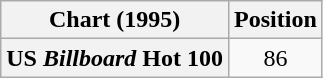<table class="wikitable sortable plainrowheaders" style="text-align:center">
<tr>
<th>Chart (1995)</th>
<th>Position</th>
</tr>
<tr>
<th scope="row">US <em>Billboard</em> Hot 100</th>
<td>86</td>
</tr>
</table>
